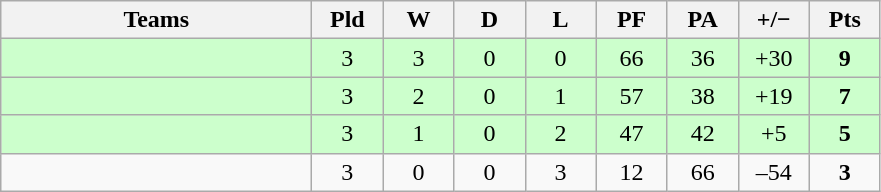<table class="wikitable" style="text-align: center;">
<tr>
<th width="200">Teams</th>
<th width="40">Pld</th>
<th width="40">W</th>
<th width="40">D</th>
<th width="40">L</th>
<th width="40">PF</th>
<th width="40">PA</th>
<th width="40">+/−</th>
<th width="40">Pts</th>
</tr>
<tr bgcolor=ccffcc>
<td align=left></td>
<td>3</td>
<td>3</td>
<td>0</td>
<td>0</td>
<td>66</td>
<td>36</td>
<td>+30</td>
<td><strong>9</strong></td>
</tr>
<tr bgcolor=ccffcc>
<td align=left></td>
<td>3</td>
<td>2</td>
<td>0</td>
<td>1</td>
<td>57</td>
<td>38</td>
<td>+19</td>
<td><strong>7</strong></td>
</tr>
<tr bgcolor=ccffcc>
<td align=left></td>
<td>3</td>
<td>1</td>
<td>0</td>
<td>2</td>
<td>47</td>
<td>42</td>
<td>+5</td>
<td><strong>5</strong></td>
</tr>
<tr>
<td align=left></td>
<td>3</td>
<td>0</td>
<td>0</td>
<td>3</td>
<td>12</td>
<td>66</td>
<td>–54</td>
<td><strong>3</strong></td>
</tr>
</table>
